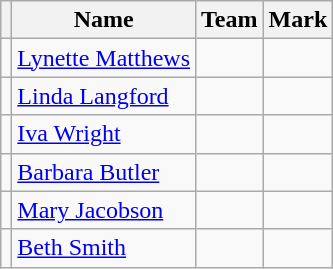<table class=wikitable>
<tr>
<th></th>
<th>Name</th>
<th>Team</th>
<th>Mark</th>
</tr>
<tr>
<td></td>
<td><a href='#'>Lynette Matthews</a></td>
<td></td>
<td></td>
</tr>
<tr>
<td></td>
<td><a href='#'>Linda Langford</a></td>
<td></td>
<td></td>
</tr>
<tr>
<td></td>
<td><a href='#'>Iva Wright</a></td>
<td></td>
<td></td>
</tr>
<tr>
<td></td>
<td><a href='#'>Barbara Butler</a></td>
<td></td>
<td></td>
</tr>
<tr>
<td></td>
<td><a href='#'>Mary Jacobson</a></td>
<td></td>
<td></td>
</tr>
<tr>
<td></td>
<td><a href='#'>Beth Smith</a></td>
<td></td>
<td></td>
</tr>
</table>
